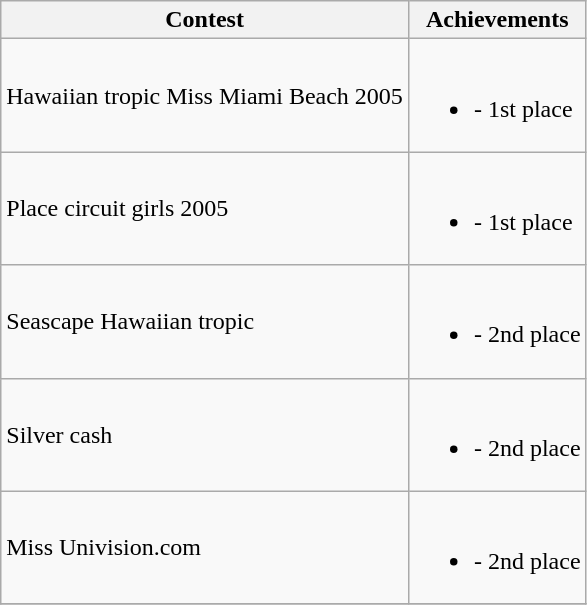<table class="wikitable sortable">
<tr>
<th>Contest</th>
<th>Achievements</th>
</tr>
<tr>
<td>Hawaiian tropic Miss Miami Beach 2005</td>
<td><br><ul><li> - 1st place</li></ul></td>
</tr>
<tr>
<td>Place circuit girls 2005</td>
<td><br><ul><li> - 1st place</li></ul></td>
</tr>
<tr>
<td>Seascape Hawaiian tropic</td>
<td><br><ul><li> - 2nd place</li></ul></td>
</tr>
<tr>
<td>Silver cash</td>
<td><br><ul><li> - 2nd place</li></ul></td>
</tr>
<tr>
<td>Miss Univision.com</td>
<td><br><ul><li> - 2nd place</li></ul></td>
</tr>
<tr>
</tr>
</table>
